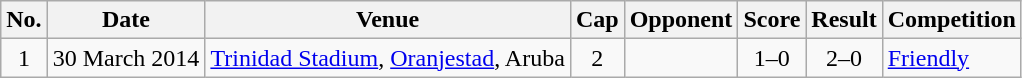<table class="wikitable sortable">
<tr>
<th scope="col">No.</th>
<th scope="col">Date</th>
<th scope="col">Venue</th>
<th scope="col">Cap</th>
<th scope="col">Opponent</th>
<th scope="col">Score</th>
<th scope="col">Result</th>
<th scope="col">Competition</th>
</tr>
<tr>
<td align="center">1</td>
<td>30 March 2014</td>
<td><a href='#'>Trinidad Stadium</a>, <a href='#'>Oranjestad</a>, Aruba</td>
<td align="center">2</td>
<td></td>
<td align="center">1–0</td>
<td align="center">2–0</td>
<td><a href='#'>Friendly</a></td>
</tr>
</table>
